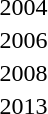<table>
<tr>
<td>2004</td>
<td> <br> </td>
<td></td>
<td></td>
</tr>
<tr>
<td>2006</td>
<td> <br> </td>
<td></td>
<td></td>
</tr>
<tr>
<td>2008</td>
<td> <br> </td>
<td></td>
<td></td>
</tr>
<tr>
<td>2013</td>
<td> <br> </td>
<td> <br> </td>
<td> <br> </td>
</tr>
</table>
